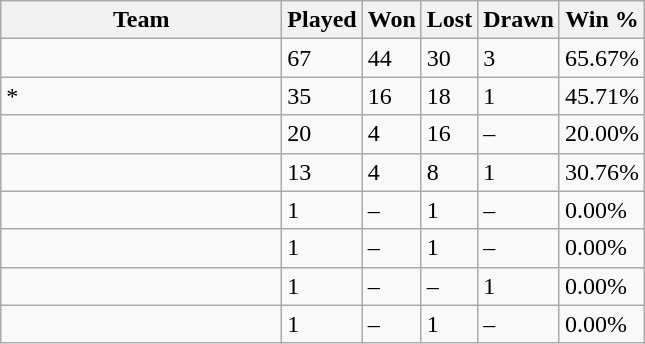<table class="wikitable sortable">
<tr>
<th style="width:180px;">Team</th>
<th style="width:15px;">Played</th>
<th style="width:15px;">Won</th>
<th style="width:15px;">Lost</th>
<th style="width:15px;">Drawn</th>
<th style="width:15px;">Win %</th>
</tr>
<tr>
<td style="text-align:left;"></td>
<td>67</td>
<td>44</td>
<td>30</td>
<td>3</td>
<td>65.67%</td>
</tr>
<tr>
<td style="text-align:left;">*</td>
<td>35</td>
<td>16</td>
<td>18</td>
<td>1</td>
<td>45.71%</td>
</tr>
<tr>
<td style="text-align:left;"></td>
<td>20</td>
<td>4</td>
<td>16</td>
<td>–</td>
<td>20.00%</td>
</tr>
<tr>
<td style="text-align:left;"></td>
<td>13</td>
<td>4</td>
<td>8</td>
<td>1</td>
<td>30.76%</td>
</tr>
<tr>
<td style="text-align:left;"></td>
<td>1</td>
<td>–</td>
<td>1</td>
<td>–</td>
<td>0.00%</td>
</tr>
<tr>
<td style="text-align:left;"></td>
<td>1</td>
<td>–</td>
<td>1</td>
<td>–</td>
<td>0.00%</td>
</tr>
<tr>
<td style="text-align:left;"></td>
<td>1</td>
<td>–</td>
<td>–</td>
<td>1</td>
<td>0.00%</td>
</tr>
<tr>
<td style="text-align:left;"></td>
<td>1</td>
<td>–</td>
<td>1</td>
<td>–</td>
<td>0.00%</td>
</tr>
</table>
